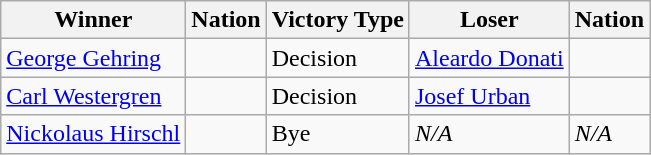<table class="wikitable sortable" style="text-align:left;">
<tr>
<th>Winner</th>
<th>Nation</th>
<th>Victory Type</th>
<th>Loser</th>
<th>Nation</th>
</tr>
<tr>
<td><a href='#'>George Gehring</a></td>
<td></td>
<td>Decision</td>
<td><a href='#'>Aleardo Donati</a></td>
<td></td>
</tr>
<tr>
<td><a href='#'>Carl Westergren</a></td>
<td></td>
<td>Decision</td>
<td><a href='#'>Josef Urban</a></td>
<td></td>
</tr>
<tr>
<td><a href='#'>Nickolaus Hirschl</a></td>
<td></td>
<td>Bye</td>
<td><em>N/A</em></td>
<td><em>N/A</em></td>
</tr>
</table>
